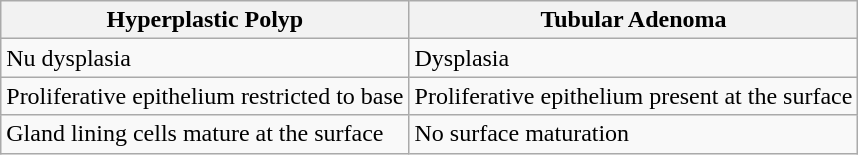<table class="wikitable">
<tr>
<th>Hyperplastic Polyp</th>
<th>Tubular Adenoma</th>
</tr>
<tr>
<td>Nu dysplasia</td>
<td>Dysplasia</td>
</tr>
<tr>
<td>Proliferative epithelium restricted to base</td>
<td>Proliferative epithelium present at the surface</td>
</tr>
<tr>
<td>Gland lining cells mature at the surface</td>
<td>No surface maturation</td>
</tr>
</table>
